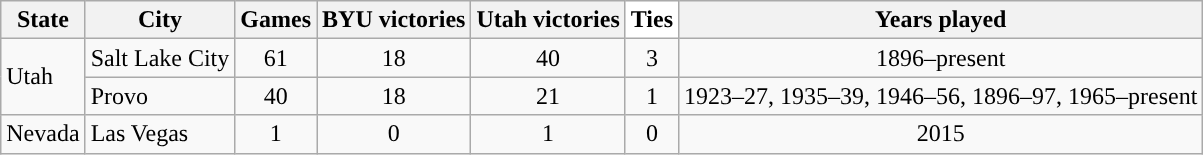<table class="wikitable sortable">
<tr>
<th>State</th>
<th>City</th>
<th>Games</th>
<th>BYU victories</th>
<th>Utah victories</th>
<th style="text-align:center; background:white; color:black;">Ties</th>
<th>Years played</th>
</tr>
<tr>
<td rowspan="2">Utah</td>
<td>Salt Lake City</td>
<td style="text-align:center;">61</td>
<td style="text-align:center;">18</td>
<td style="text-align:center;">40</td>
<td style="text-align:center;">3</td>
<td style="text-align:center;">1896–present</td>
</tr>
<tr>
<td>Provo</td>
<td style="text-align:center;">40</td>
<td style="text-align:center;">18</td>
<td style="text-align:center;">21</td>
<td style="text-align:center;">1</td>
<td style="text-align:center;">1923–27, 1935–39, 1946–56, 1896–97, 1965–present</td>
</tr>
<tr>
<td>Nevada</td>
<td>Las Vegas</td>
<td style="text-align:center;">1</td>
<td style="text-align:center;">0</td>
<td style="text-align:center;">1</td>
<td style="text-align:center;">0</td>
<td style="text-align:center;">2015</td>
</tr>
</table>
